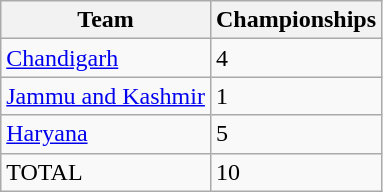<table class="wikitable">
<tr>
<th>Team</th>
<th>Championships</th>
</tr>
<tr>
<td><a href='#'>Chandigarh</a></td>
<td>4</td>
</tr>
<tr>
<td><a href='#'>Jammu and Kashmir</a></td>
<td>1</td>
</tr>
<tr>
<td><a href='#'>Haryana</a></td>
<td>5</td>
</tr>
<tr>
<td>TOTAL</td>
<td>10</td>
</tr>
</table>
